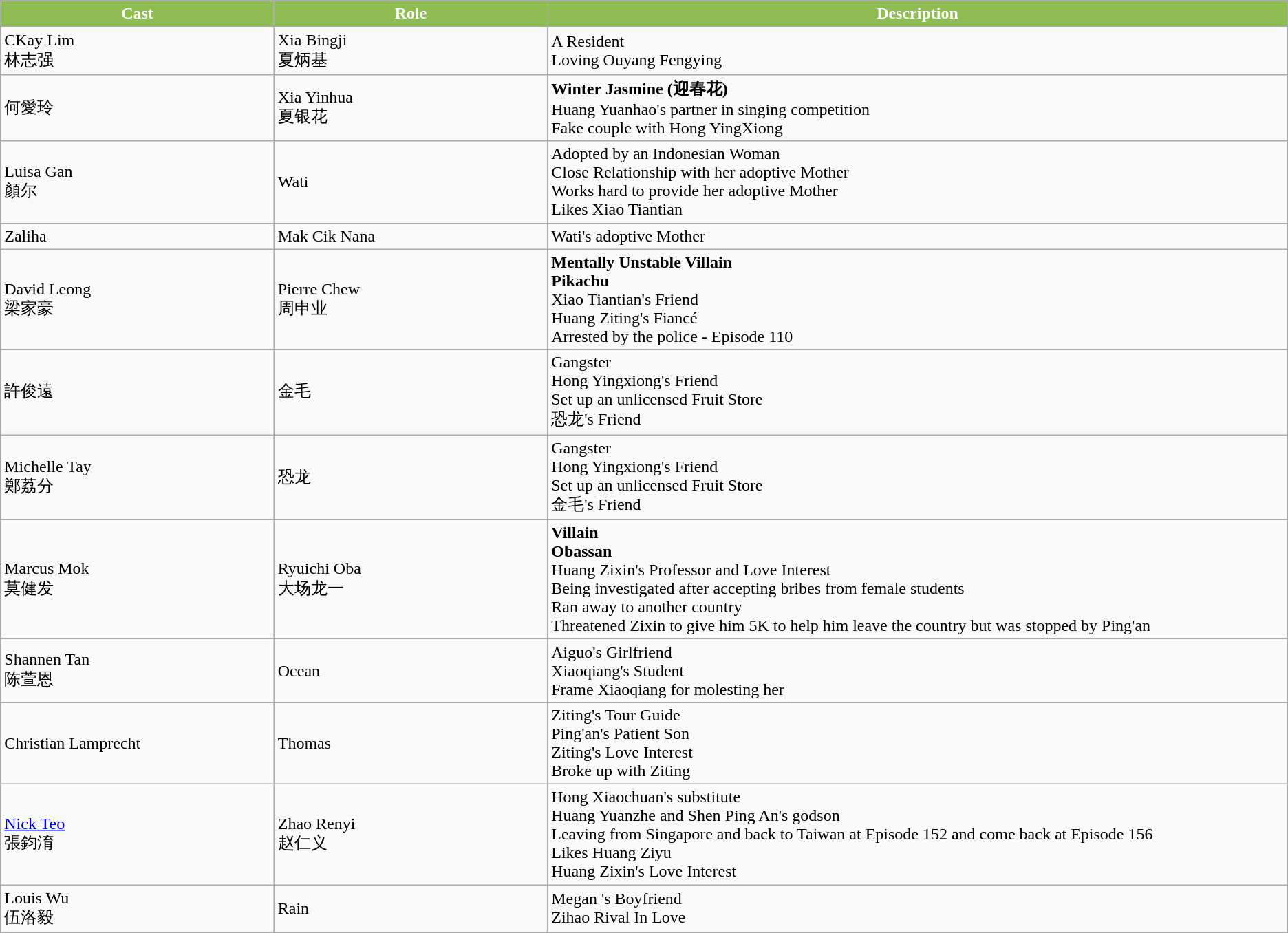<table class="wikitable">
<tr>
<th style="background:#8fbd54; color:white; width:17%">Cast</th>
<th style="background:#8fbd54; color:white; width:17%">Role</th>
<th style="background:#8fbd54; color:white; width:46%">Description</th>
</tr>
<tr>
<td>CKay Lim <br> 林志强</td>
<td>Xia Bingji <br> 夏炳基</td>
<td>A Resident <br> Loving Ouyang Fengying</td>
</tr>
<tr>
<td>何愛玲</td>
<td>Xia Yinhua <br> 夏银花</td>
<td><strong>Winter Jasmine (迎春花)</strong> <br> Huang Yuanhao's partner in singing competition<br>Fake couple with Hong YingXiong</td>
</tr>
<tr>
<td>Luisa Gan <br> 顏尔</td>
<td>Wati</td>
<td>Adopted by an Indonesian Woman <br> Close Relationship with her adoptive Mother <br> Works hard to provide her adoptive Mother <br>Likes Xiao Tiantian</td>
</tr>
<tr>
<td>Zaliha</td>
<td>Mak Cik Nana</td>
<td>Wati's adoptive Mother</td>
</tr>
<tr>
<td>David Leong <br> 梁家豪</td>
<td>Pierre Chew <br> 周申业</td>
<td><strong>Mentally Unstable Villain</strong><br><strong>Pikachu</strong><br> Xiao Tiantian's Friend <br> Huang Ziting's Fiancé <br> Arrested by the police - Episode 110</td>
</tr>
<tr>
<td>許俊遠</td>
<td>金毛</td>
<td>Gangster <br> Hong Yingxiong's Friend <br> Set up an unlicensed Fruit Store <br> 恐龙's Friend</td>
</tr>
<tr>
<td>Michelle Tay <br> 鄭荔分</td>
<td>恐龙</td>
<td>Gangster <br> Hong Yingxiong's Friend <br> Set up an unlicensed Fruit Store <br>金毛's Friend</td>
</tr>
<tr>
<td>Marcus Mok <br> 莫健发</td>
<td>Ryuichi Oba <br> 大场龙一</td>
<td><strong>Villain</strong> <br> <strong>Obassan</strong> <br> Huang Zixin's Professor and Love Interest <br> Being investigated after accepting bribes from female students <br> Ran away to another country <br> Threatened Zixin to give him 5K to help him leave the country but was stopped by Ping'an</td>
</tr>
<tr>
<td>Shannen Tan <br> 陈萱恩</td>
<td>Ocean</td>
<td>Aiguo's Girlfriend <br> Xiaoqiang's Student <br> Frame Xiaoqiang for molesting her</td>
</tr>
<tr>
<td>Christian Lamprecht</td>
<td>Thomas</td>
<td>Ziting's Tour Guide <br> Ping'an's Patient Son <br> Ziting's Love Interest <br> Broke up with Ziting</td>
</tr>
<tr>
<td><a href='#'>Nick Teo </a><br> 張鈞淯</td>
<td>Zhao Renyi <br> 赵仁义</td>
<td>Hong Xiaochuan's substitute <br> Huang Yuanzhe and Shen Ping An's godson <br> Leaving from Singapore and back to Taiwan at Episode 152 and come back at Episode 156 <br> Likes Huang Ziyu <br> Huang Zixin's Love Interest</td>
</tr>
<tr>
<td>Louis Wu <br> 伍洛毅</td>
<td>Rain</td>
<td>Megan 's Boyfriend <br> Zihao Rival In Love</td>
</tr>
</table>
